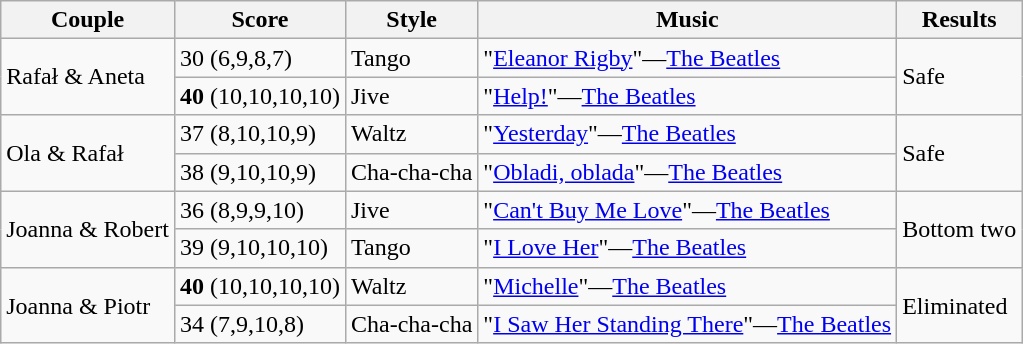<table class="wikitable">
<tr>
<th>Couple</th>
<th>Score</th>
<th>Style</th>
<th>Music</th>
<th>Results</th>
</tr>
<tr>
<td rowspan=2>Rafał & Aneta</td>
<td>30 (6,9,8,7)</td>
<td>Tango</td>
<td>"<a href='#'>Eleanor Rigby</a>"—<a href='#'>The Beatles</a></td>
<td rowspan=2>Safe</td>
</tr>
<tr>
<td><strong>40</strong> (10,10,10,10)</td>
<td>Jive</td>
<td>"<a href='#'>Help!</a>"—<a href='#'>The Beatles</a></td>
</tr>
<tr>
<td rowspan=2>Ola & Rafał</td>
<td>37 (8,10,10,9)</td>
<td>Waltz</td>
<td>"<a href='#'>Yesterday</a>"—<a href='#'>The Beatles</a></td>
<td rowspan=2>Safe</td>
</tr>
<tr>
<td>38 (9,10,10,9)</td>
<td>Cha-cha-cha</td>
<td>"<a href='#'>Obladi, oblada</a>"—<a href='#'>The Beatles</a></td>
</tr>
<tr>
<td rowspan=2>Joanna & Robert</td>
<td>36 (8,9,9,10)</td>
<td>Jive</td>
<td>"<a href='#'>Can't Buy Me Love</a>"—<a href='#'>The Beatles</a></td>
<td rowspan=2>Bottom two</td>
</tr>
<tr>
<td>39 (9,10,10,10)</td>
<td>Tango</td>
<td>"<a href='#'>I Love Her</a>"—<a href='#'>The Beatles</a></td>
</tr>
<tr>
<td rowspan=2>Joanna & Piotr</td>
<td><strong>40</strong> (10,10,10,10)</td>
<td>Waltz</td>
<td>"<a href='#'>Michelle</a>"—<a href='#'>The Beatles</a></td>
<td rowspan=2>Eliminated</td>
</tr>
<tr>
<td>34 (7,9,10,8)</td>
<td>Cha-cha-cha</td>
<td>"<a href='#'>I Saw Her Standing There</a>"—<a href='#'>The Beatles</a></td>
</tr>
</table>
